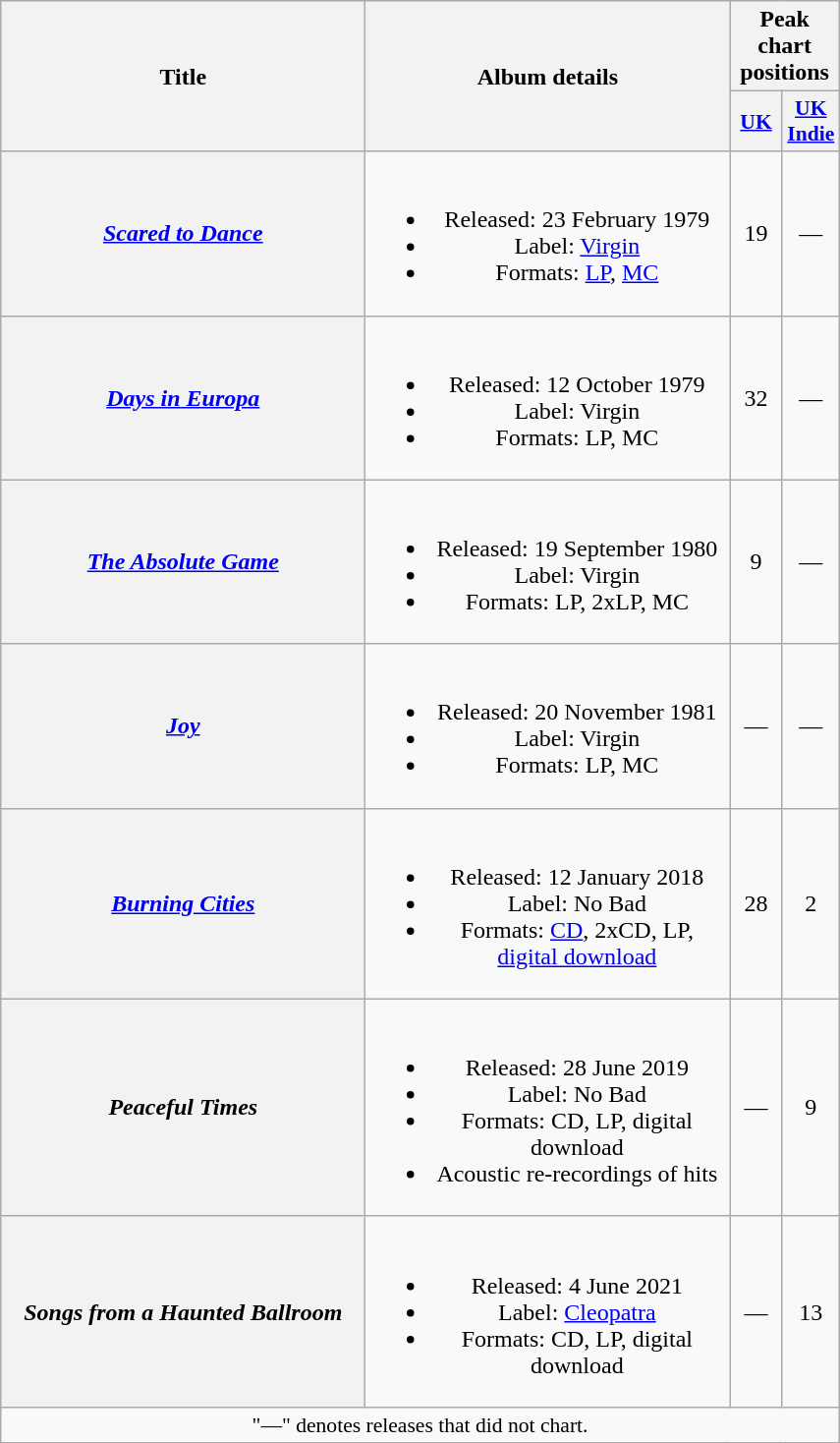<table class="wikitable plainrowheaders" style="text-align:center;">
<tr>
<th rowspan="2" scope="col" style="width:15em;">Title</th>
<th rowspan="2" scope="col" style="width:15em;">Album details</th>
<th colspan="2">Peak chart positions</th>
</tr>
<tr>
<th scope="col" style="width:2em;font-size:90%;"><a href='#'>UK</a><br></th>
<th scope="col" style="width:2em;font-size:90%;"><a href='#'>UK Indie</a><br></th>
</tr>
<tr>
<th scope="row"><em><a href='#'>Scared to Dance</a></em></th>
<td><br><ul><li>Released: 23 February 1979</li><li>Label: <a href='#'>Virgin</a></li><li>Formats: <a href='#'>LP</a>, <a href='#'>MC</a></li></ul></td>
<td>19</td>
<td>—</td>
</tr>
<tr>
<th scope="row"><em><a href='#'>Days in Europa</a></em></th>
<td><br><ul><li>Released: 12 October 1979</li><li>Label: Virgin</li><li>Formats: LP, MC</li></ul></td>
<td>32</td>
<td>—</td>
</tr>
<tr>
<th scope="row"><em><a href='#'>The Absolute Game</a></em></th>
<td><br><ul><li>Released: 19 September 1980</li><li>Label: Virgin</li><li>Formats: LP, 2xLP, MC</li></ul></td>
<td>9</td>
<td>—</td>
</tr>
<tr>
<th scope="row"><em><a href='#'>Joy</a></em></th>
<td><br><ul><li>Released: 20 November 1981</li><li>Label: Virgin</li><li>Formats: LP, MC</li></ul></td>
<td>—</td>
<td>—</td>
</tr>
<tr>
<th scope="row"><em><a href='#'>Burning Cities</a></em></th>
<td><br><ul><li>Released: 12 January 2018</li><li>Label: No Bad</li><li>Formats: <a href='#'>CD</a>, 2xCD, LP, <a href='#'>digital download</a></li></ul></td>
<td>28</td>
<td>2</td>
</tr>
<tr>
<th scope="row"><em>Peaceful Times</em></th>
<td><br><ul><li>Released: 28 June 2019</li><li>Label: No Bad</li><li>Formats: CD, LP, digital download</li><li>Acoustic re-recordings of hits</li></ul></td>
<td>—</td>
<td>9</td>
</tr>
<tr>
<th scope="row"><em>Songs from a Haunted Ballroom</em></th>
<td><br><ul><li>Released: 4 June 2021</li><li>Label: <a href='#'>Cleopatra</a></li><li>Formats: CD, LP, digital download</li></ul></td>
<td>—</td>
<td>13</td>
</tr>
<tr>
<td colspan="4" style="font-size:90%">"—" denotes releases that did not chart.</td>
</tr>
</table>
